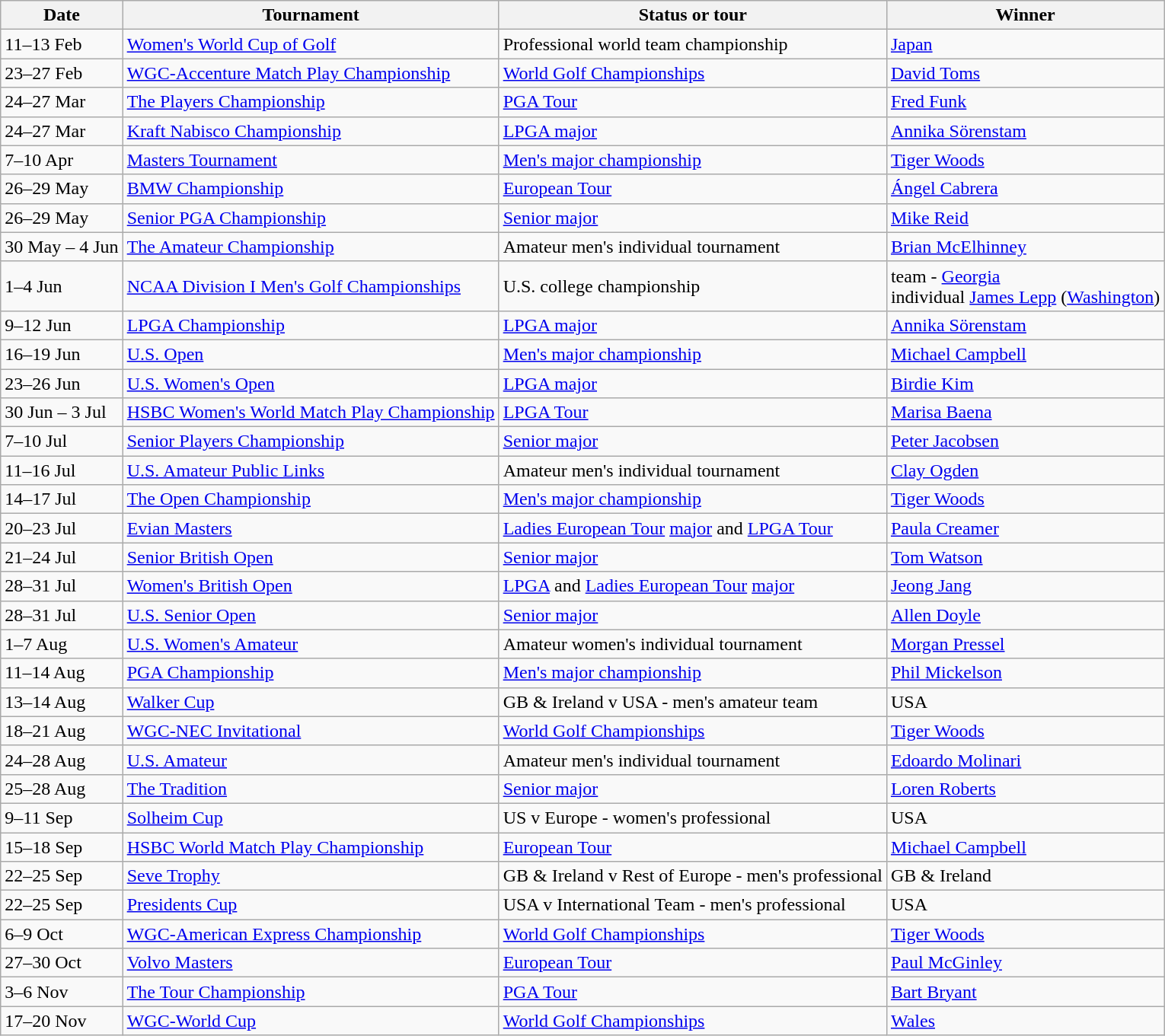<table class="wikitable">
<tr>
<th>Date</th>
<th>Tournament</th>
<th>Status or tour</th>
<th>Winner</th>
</tr>
<tr>
<td>11–13 Feb</td>
<td><a href='#'>Women's World Cup of Golf</a></td>
<td>Professional world team championship</td>
<td><a href='#'>Japan</a></td>
</tr>
<tr>
<td>23–27 Feb</td>
<td><a href='#'>WGC-Accenture Match Play Championship</a></td>
<td><a href='#'>World Golf Championships</a></td>
<td><a href='#'>David Toms</a></td>
</tr>
<tr>
<td>24–27 Mar</td>
<td><a href='#'>The Players Championship</a></td>
<td><a href='#'>PGA Tour</a></td>
<td><a href='#'>Fred Funk</a></td>
</tr>
<tr>
<td>24–27 Mar</td>
<td><a href='#'>Kraft Nabisco Championship</a></td>
<td><a href='#'>LPGA major</a></td>
<td><a href='#'>Annika Sörenstam</a></td>
</tr>
<tr>
<td>7–10 Apr</td>
<td><a href='#'>Masters Tournament</a></td>
<td><a href='#'>Men's major championship</a></td>
<td><a href='#'>Tiger Woods</a></td>
</tr>
<tr>
<td>26–29 May</td>
<td><a href='#'>BMW Championship</a></td>
<td><a href='#'>European Tour</a></td>
<td><a href='#'>Ángel Cabrera</a></td>
</tr>
<tr>
<td>26–29 May</td>
<td><a href='#'>Senior PGA Championship</a></td>
<td><a href='#'>Senior major</a></td>
<td><a href='#'>Mike Reid</a></td>
</tr>
<tr>
<td>30 May – 4 Jun</td>
<td><a href='#'>The Amateur Championship</a></td>
<td>Amateur men's individual tournament</td>
<td><a href='#'>Brian McElhinney</a></td>
</tr>
<tr>
<td>1–4 Jun</td>
<td><a href='#'>NCAA Division I Men's Golf Championships</a></td>
<td>U.S. college championship</td>
<td>team - <a href='#'>Georgia</a><br>individual <a href='#'>James Lepp</a> (<a href='#'>Washington</a>)</td>
</tr>
<tr>
<td>9–12 Jun</td>
<td><a href='#'>LPGA Championship</a></td>
<td><a href='#'>LPGA major</a></td>
<td><a href='#'>Annika Sörenstam</a></td>
</tr>
<tr>
<td>16–19 Jun</td>
<td><a href='#'>U.S. Open</a></td>
<td><a href='#'>Men's major championship</a></td>
<td><a href='#'>Michael Campbell</a></td>
</tr>
<tr>
<td>23–26 Jun</td>
<td><a href='#'>U.S. Women's Open</a></td>
<td><a href='#'>LPGA major</a></td>
<td><a href='#'>Birdie Kim</a></td>
</tr>
<tr>
<td>30 Jun – 3 Jul</td>
<td><a href='#'>HSBC Women's World Match Play Championship</a></td>
<td><a href='#'>LPGA Tour</a></td>
<td><a href='#'>Marisa Baena</a></td>
</tr>
<tr>
<td>7–10 Jul</td>
<td><a href='#'>Senior Players Championship</a></td>
<td><a href='#'>Senior major</a></td>
<td><a href='#'>Peter Jacobsen</a></td>
</tr>
<tr>
<td>11–16 Jul</td>
<td><a href='#'>U.S. Amateur Public Links</a></td>
<td>Amateur men's individual tournament</td>
<td><a href='#'>Clay Ogden</a></td>
</tr>
<tr>
<td>14–17 Jul</td>
<td><a href='#'>The Open Championship</a></td>
<td><a href='#'>Men's major championship</a></td>
<td><a href='#'>Tiger Woods</a></td>
</tr>
<tr>
<td>20–23 Jul</td>
<td><a href='#'>Evian Masters</a></td>
<td><a href='#'>Ladies European Tour</a> <a href='#'>major</a> and <a href='#'>LPGA Tour</a></td>
<td><a href='#'>Paula Creamer</a></td>
</tr>
<tr>
<td>21–24 Jul</td>
<td><a href='#'>Senior British Open</a></td>
<td><a href='#'>Senior major</a></td>
<td><a href='#'>Tom Watson</a></td>
</tr>
<tr>
<td>28–31 Jul</td>
<td><a href='#'>Women's British Open</a></td>
<td><a href='#'>LPGA</a> and <a href='#'>Ladies European Tour</a> <a href='#'>major</a></td>
<td><a href='#'>Jeong Jang</a></td>
</tr>
<tr>
<td>28–31 Jul</td>
<td><a href='#'>U.S. Senior Open</a></td>
<td><a href='#'>Senior major</a></td>
<td><a href='#'>Allen Doyle</a></td>
</tr>
<tr>
<td>1–7 Aug</td>
<td><a href='#'>U.S. Women's Amateur</a></td>
<td>Amateur women's individual tournament</td>
<td><a href='#'>Morgan Pressel</a></td>
</tr>
<tr>
<td>11–14 Aug</td>
<td><a href='#'>PGA Championship</a></td>
<td><a href='#'>Men's major championship</a></td>
<td><a href='#'>Phil Mickelson</a></td>
</tr>
<tr>
<td>13–14 Aug</td>
<td><a href='#'>Walker Cup</a></td>
<td>GB & Ireland v USA - men's amateur team</td>
<td>USA</td>
</tr>
<tr>
<td>18–21 Aug</td>
<td><a href='#'>WGC-NEC Invitational</a></td>
<td><a href='#'>World Golf Championships</a></td>
<td><a href='#'>Tiger Woods</a></td>
</tr>
<tr>
<td>24–28 Aug</td>
<td><a href='#'>U.S. Amateur</a></td>
<td>Amateur men's individual tournament</td>
<td><a href='#'>Edoardo Molinari</a></td>
</tr>
<tr>
<td>25–28 Aug</td>
<td><a href='#'>The Tradition</a></td>
<td><a href='#'>Senior major</a></td>
<td><a href='#'>Loren Roberts</a></td>
</tr>
<tr>
<td>9–11 Sep</td>
<td><a href='#'>Solheim Cup</a></td>
<td>US v Europe - women's professional</td>
<td>USA</td>
</tr>
<tr>
<td>15–18 Sep</td>
<td><a href='#'>HSBC World Match Play Championship</a></td>
<td><a href='#'>European Tour</a></td>
<td><a href='#'>Michael Campbell</a></td>
</tr>
<tr>
<td>22–25 Sep</td>
<td><a href='#'>Seve Trophy</a></td>
<td>GB & Ireland v Rest of Europe - men's professional</td>
<td>GB & Ireland</td>
</tr>
<tr>
<td>22–25 Sep</td>
<td><a href='#'>Presidents Cup</a></td>
<td>USA v International Team - men's professional</td>
<td>USA</td>
</tr>
<tr>
<td>6–9 Oct</td>
<td><a href='#'>WGC-American Express Championship</a></td>
<td><a href='#'>World Golf Championships</a></td>
<td><a href='#'>Tiger Woods</a></td>
</tr>
<tr>
<td>27–30 Oct</td>
<td><a href='#'>Volvo Masters</a></td>
<td><a href='#'>European Tour</a></td>
<td><a href='#'>Paul McGinley</a></td>
</tr>
<tr>
<td>3–6 Nov</td>
<td><a href='#'>The Tour Championship</a></td>
<td><a href='#'>PGA Tour</a></td>
<td><a href='#'>Bart Bryant</a></td>
</tr>
<tr>
<td>17–20 Nov</td>
<td><a href='#'>WGC-World Cup</a></td>
<td><a href='#'>World Golf Championships</a></td>
<td><a href='#'>Wales</a></td>
</tr>
</table>
